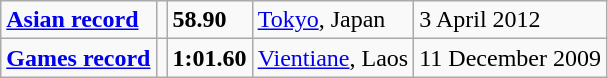<table class="wikitable">
<tr>
<td><strong><a href='#'>Asian record</a></strong></td>
<td></td>
<td><strong>58.90</strong></td>
<td><a href='#'>Tokyo</a>, Japan</td>
<td>3 April 2012</td>
</tr>
<tr>
<td><strong><a href='#'>Games record</a></strong></td>
<td></td>
<td><strong>1:01.60</strong></td>
<td><a href='#'>Vientiane</a>, Laos</td>
<td>11 December 2009</td>
</tr>
</table>
